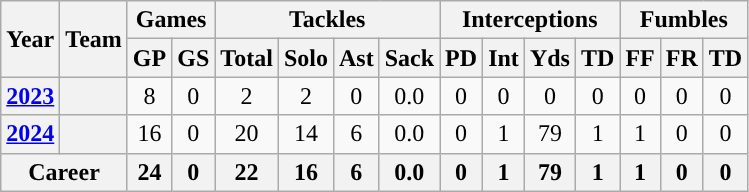<table class="wikitable" style="text-align:center;">
<tr>
<th rowspan="2">Year</th>
<th rowspan="2">Team</th>
<th colspan="2">Games</th>
<th colspan="4">Tackles</th>
<th colspan="4">Interceptions</th>
<th colspan="3">Fumbles</th>
</tr>
<tr>
<th>GP</th>
<th>GS</th>
<th>Total</th>
<th>Solo</th>
<th>Ast</th>
<th>Sack</th>
<th>PD</th>
<th>Int</th>
<th>Yds</th>
<th>TD</th>
<th>FF</th>
<th>FR</th>
<th>TD</th>
</tr>
<tr>
<th><a href='#'>2023</a></th>
<th><a href='#'></a></th>
<td>8</td>
<td>0</td>
<td>2</td>
<td>2</td>
<td>0</td>
<td>0.0</td>
<td>0</td>
<td>0</td>
<td>0</td>
<td>0</td>
<td>0</td>
<td>0</td>
<td>0</td>
</tr>
<tr>
<th><a href='#'>2024</a></th>
<th><a href='#'></a></th>
<td>16</td>
<td>0</td>
<td>20</td>
<td>14</td>
<td>6</td>
<td>0.0</td>
<td>0</td>
<td>1</td>
<td>79</td>
<td>1</td>
<td>1</td>
<td>0</td>
<td>0</td>
</tr>
<tr>
<th align=center colspan="2">Career</th>
<th>24</th>
<th>0</th>
<th>22</th>
<th>16</th>
<th>6</th>
<th>0.0</th>
<th>0</th>
<th>1</th>
<th>79</th>
<th>1</th>
<th>1</th>
<th>0</th>
<th>0</th>
</tr>
</table>
